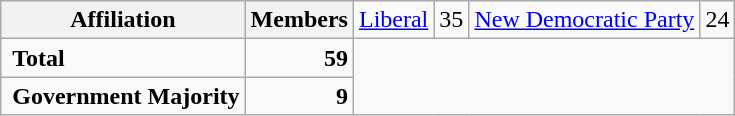<table class="wikitable">
<tr>
<th colspan="2">Affiliation</th>
<th>Members<br></th>
<td><a href='#'>Liberal</a></td>
<td align="right">35<br></td>
<td><a href='#'>New Democratic Party</a></td>
<td align="right">24</td>
</tr>
<tr>
<td colspan="2" rowspan="1"> <strong>Total</strong><br></td>
<td align="right"><strong>59</strong></td>
</tr>
<tr>
<td colspan="2" rowspan="1"> <strong>Government Majority</strong><br></td>
<td align="right"><strong>9</strong></td>
</tr>
</table>
